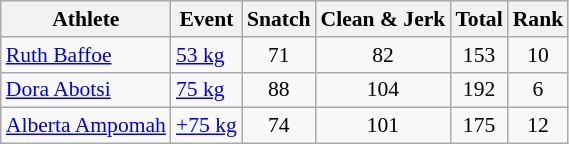<table class="wikitable" style="font-size:90%;text-align:center">
<tr>
<th>Athlete</th>
<th>Event</th>
<th>Snatch</th>
<th>Clean & Jerk</th>
<th>Total</th>
<th>Rank</th>
</tr>
<tr align=center>
<td align=left><a href='#'>Ruth Baffoe</a></td>
<td align=left><a href='#'>53 kg</a></td>
<td>71</td>
<td>82</td>
<td>153</td>
<td>10</td>
</tr>
<tr align=center>
<td align=left><a href='#'>Dora Abotsi</a></td>
<td align=left><a href='#'>75 kg</a></td>
<td>88</td>
<td>104</td>
<td>192</td>
<td>6</td>
</tr>
<tr align=center>
<td align=left><a href='#'>Alberta Ampomah</a></td>
<td align=left><a href='#'>+75 kg</a></td>
<td>74</td>
<td>101</td>
<td>175</td>
<td>12</td>
</tr>
</table>
